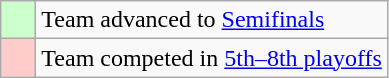<table class="wikitable">
<tr>
<td style="background: #ccffcc;">    </td>
<td>Team advanced to <a href='#'>Semifinals</a></td>
</tr>
<tr>
<td style="background: #ffcccc;">    </td>
<td>Team competed in <a href='#'>5th–8th playoffs</a></td>
</tr>
</table>
